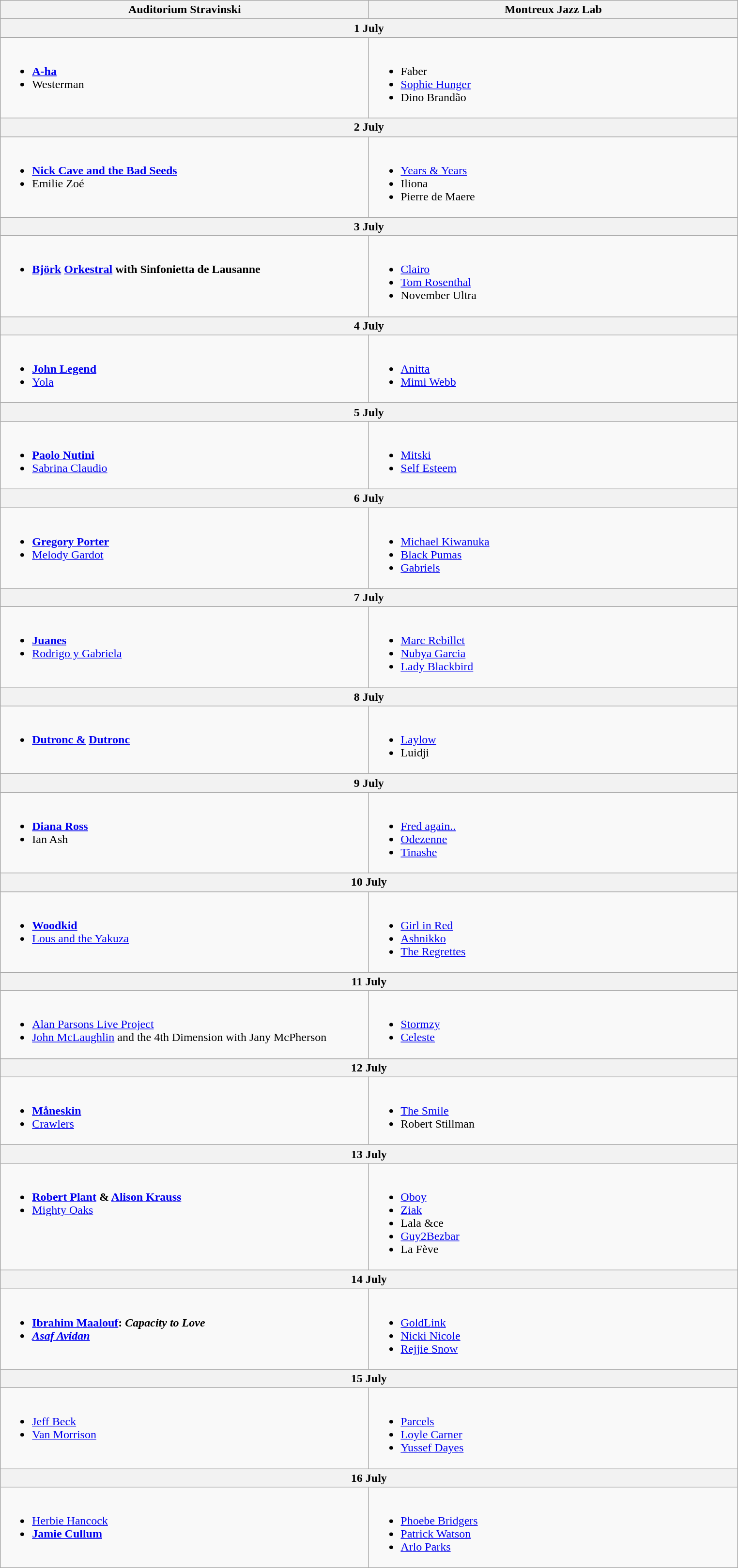<table class="wikitable">
<tr>
<th width="500">Auditorium Stravinski</th>
<th width="500">Montreux Jazz Lab</th>
</tr>
<tr valign="top">
<th colspan="2">1 July</th>
</tr>
<tr valign="top">
<td><br><ul><li><strong><a href='#'>A-ha</a></strong></li><li>Westerman</li></ul></td>
<td><br><ul><li>Faber</li><li><a href='#'>Sophie Hunger</a></li><li>Dino Brandão</li></ul></td>
</tr>
<tr>
<th colspan="2">2 July</th>
</tr>
<tr valign="top">
<td><br><ul><li><strong><a href='#'>Nick Cave and the Bad Seeds</a></strong></li><li>Emilie Zoé</li></ul></td>
<td><br><ul><li><a href='#'>Years & Years</a></li><li>Iliona</li><li>Pierre de Maere</li></ul></td>
</tr>
<tr>
<th colspan="2">3 July</th>
</tr>
<tr valign="top">
<td><br><ul><li><strong><a href='#'>Björk</a> <a href='#'>Orkestral</a> with Sinfonietta de Lausanne</strong></li></ul></td>
<td><br><ul><li><a href='#'>Clairo</a></li><li><a href='#'>Tom Rosenthal</a></li><li>November Ultra</li></ul></td>
</tr>
<tr>
<th colspan="2">4 July</th>
</tr>
<tr valign="top">
<td><br><ul><li><strong><a href='#'>John Legend</a></strong></li><li><a href='#'>Yola</a></li></ul></td>
<td><br><ul><li><a href='#'>Anitta</a></li><li><a href='#'>Mimi Webb</a></li></ul></td>
</tr>
<tr>
<th colspan="2">5 July</th>
</tr>
<tr valign="top">
<td><br><ul><li><strong><a href='#'>Paolo Nutini</a></strong></li><li><a href='#'>Sabrina Claudio</a></li></ul></td>
<td><br><ul><li><a href='#'>Mitski</a></li><li><a href='#'>Self Esteem</a></li></ul></td>
</tr>
<tr>
<th colspan="2">6 July</th>
</tr>
<tr valign="top">
<td><br><ul><li><strong><a href='#'>Gregory Porter</a></strong></li><li><a href='#'>Melody Gardot</a></li></ul></td>
<td><br><ul><li><a href='#'>Michael Kiwanuka</a></li><li><a href='#'>Black Pumas</a></li><li><a href='#'>Gabriels</a></li></ul></td>
</tr>
<tr>
<th colspan="2">7 July</th>
</tr>
<tr valign="top">
<td><br><ul><li><strong><a href='#'>Juanes</a></strong></li><li><a href='#'>Rodrigo y Gabriela</a></li></ul></td>
<td><br><ul><li><a href='#'>Marc Rebillet</a></li><li><a href='#'>Nubya Garcia</a></li><li><a href='#'>Lady Blackbird</a></li></ul></td>
</tr>
<tr>
<th colspan="2">8 July</th>
</tr>
<tr valign="top">
<td><br><ul><li><strong><a href='#'>Dutronc &</a> <a href='#'>Dutronc</a></strong></li></ul></td>
<td><br><ul><li><a href='#'>Laylow</a></li><li>Luidji</li></ul></td>
</tr>
<tr>
<th colspan="2">9 July</th>
</tr>
<tr valign="top">
<td><br><ul><li><strong><a href='#'>Diana Ross</a></strong></li><li>Ian Ash</li></ul></td>
<td><br><ul><li><a href='#'>Fred again..</a></li><li><a href='#'>Odezenne</a></li><li><a href='#'>Tinashe</a></li></ul></td>
</tr>
<tr>
<th colspan="2">10 July</th>
</tr>
<tr valign="top">
<td><br><ul><li><strong><a href='#'>Woodkid</a></strong></li><li><a href='#'>Lous and the Yakuza</a></li></ul></td>
<td><br><ul><li><a href='#'>Girl in Red</a></li><li><a href='#'>Ashnikko</a></li><li><a href='#'>The Regrettes</a></li></ul></td>
</tr>
<tr>
<th colspan="2">11 July</th>
</tr>
<tr valign="top">
<td><br><ul><li><a href='#'>Alan Parsons Live Project</a></li><li><a href='#'>John McLaughlin</a> and the 4th Dimension with Jany McPherson</li></ul></td>
<td><br><ul><li><a href='#'>Stormzy</a></li><li><a href='#'>Celeste</a></li></ul></td>
</tr>
<tr>
<th colspan="2">12 July</th>
</tr>
<tr valign="top">
<td><br><ul><li><strong><a href='#'>Måneskin</a></strong></li><li><a href='#'>Crawlers</a></li></ul></td>
<td><br><ul><li><a href='#'>The Smile</a></li><li>Robert Stillman</li></ul></td>
</tr>
<tr>
<th colspan="2">13 July</th>
</tr>
<tr valign="top">
<td><br><ul><li><strong><a href='#'>Robert Plant</a> & <a href='#'>Alison Krauss</a></strong></li><li><a href='#'>Mighty Oaks</a></li></ul></td>
<td><br><ul><li><a href='#'>Oboy</a></li><li><a href='#'>Ziak</a></li><li>Lala &ce</li><li><a href='#'>Guy2Bezbar</a></li><li>La Fève</li></ul></td>
</tr>
<tr>
<th colspan="2">14 July</th>
</tr>
<tr valign="top">
<td><br><ul><li><strong><a href='#'>Ibrahim Maalouf</a>: <em>Capacity to Love<strong><em></li><li><a href='#'>Asaf Avidan</a></li></ul></td>
<td><br><ul><li><a href='#'>GoldLink</a></li><li><a href='#'>Nicki Nicole</a></li><li><a href='#'>Rejjie Snow</a></li></ul></td>
</tr>
<tr>
<th colspan="2">15 July</th>
</tr>
<tr valign="top">
<td><br><ul><li><a href='#'>Jeff Beck</a></li><li><a href='#'>Van Morrison</a></li></ul></td>
<td><br><ul><li><a href='#'>Parcels</a></li><li><a href='#'>Loyle Carner</a></li><li><a href='#'>Yussef Dayes</a></li></ul></td>
</tr>
<tr>
<th colspan="2">16 July</th>
</tr>
<tr valign="top">
<td><br><ul><li></strong><a href='#'>Herbie Hancock</a><strong></li><li><a href='#'>Jamie Cullum</a></li></ul></td>
<td><br><ul><li><a href='#'>Phoebe Bridgers</a></li><li><a href='#'>Patrick Watson</a></li><li><a href='#'>Arlo Parks</a></li></ul></td>
</tr>
</table>
